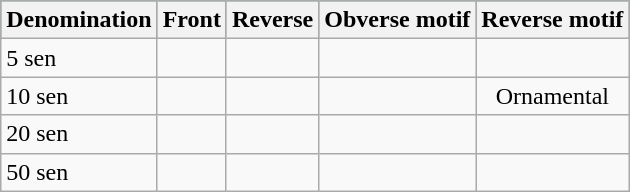<table class="wikitable">
<tr style="background:#2E8B57;">
<th>Denomination</th>
<th>Front</th>
<th>Reverse</th>
<th>Obverse motif</th>
<th>Reverse motif</th>
</tr>
<tr>
<td>5 sen<br></td>
<td></td>
<td></td>
<td></td>
<td></td>
</tr>
<tr>
<td>10 sen</td>
<td></td>
<td></td>
<td></td>
<td align=center>Ornamental</td>
</tr>
<tr>
<td>20 sen</td>
<td></td>
<td></td>
<td></td>
<td></td>
</tr>
<tr>
<td>50 sen</td>
<td></td>
<td></td>
<td></td>
<td></td>
</tr>
</table>
